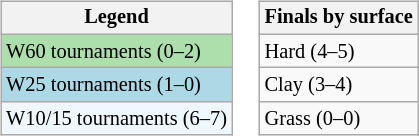<table>
<tr valign=top>
<td><br><table class="wikitable" style=font-size:85%>
<tr>
<th>Legend</th>
</tr>
<tr style="background:#addfad;">
<td>W60 tournaments (0–2)</td>
</tr>
<tr style="background:lightblue;">
<td>W25 tournaments (1–0)</td>
</tr>
<tr style="background:#f0f8ff;">
<td>W10/15 tournaments (6–7)</td>
</tr>
</table>
</td>
<td><br><table class="wikitable" style=font-size:85%>
<tr>
<th>Finals by surface</th>
</tr>
<tr>
<td>Hard (4–5)</td>
</tr>
<tr>
<td>Clay (3–4)</td>
</tr>
<tr>
<td>Grass (0–0)</td>
</tr>
</table>
</td>
</tr>
</table>
